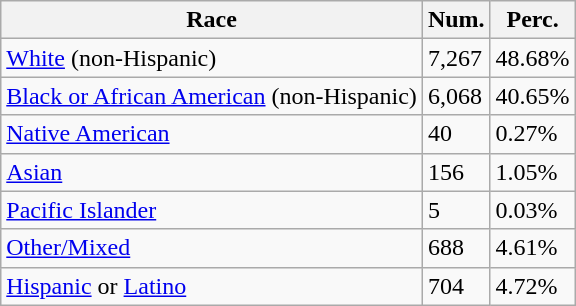<table class="wikitable">
<tr>
<th>Race</th>
<th>Num.</th>
<th>Perc.</th>
</tr>
<tr>
<td><a href='#'>White</a> (non-Hispanic)</td>
<td>7,267</td>
<td>48.68%</td>
</tr>
<tr>
<td><a href='#'>Black or African American</a> (non-Hispanic)</td>
<td>6,068</td>
<td>40.65%</td>
</tr>
<tr>
<td><a href='#'>Native American</a></td>
<td>40</td>
<td>0.27%</td>
</tr>
<tr>
<td><a href='#'>Asian</a></td>
<td>156</td>
<td>1.05%</td>
</tr>
<tr>
<td><a href='#'>Pacific Islander</a></td>
<td>5</td>
<td>0.03%</td>
</tr>
<tr>
<td><a href='#'>Other/Mixed</a></td>
<td>688</td>
<td>4.61%</td>
</tr>
<tr>
<td><a href='#'>Hispanic</a> or <a href='#'>Latino</a></td>
<td>704</td>
<td>4.72%</td>
</tr>
</table>
